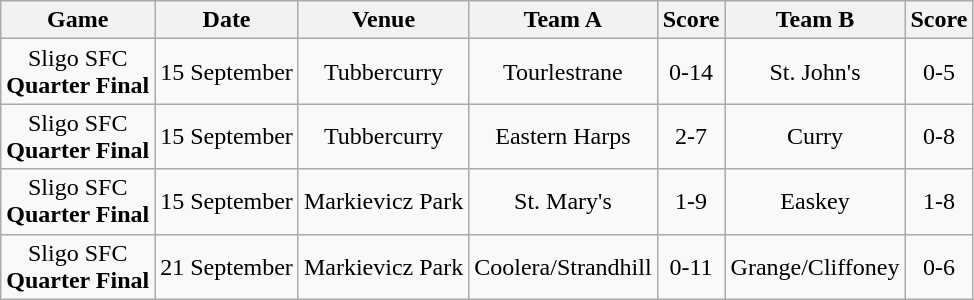<table class="wikitable">
<tr>
<th>Game</th>
<th>Date</th>
<th>Venue</th>
<th>Team A</th>
<th>Score</th>
<th>Team B</th>
<th>Score</th>
</tr>
<tr align="center">
<td>Sligo SFC<br><strong>Quarter Final</strong></td>
<td>15 September</td>
<td>Tubbercurry</td>
<td>Tourlestrane</td>
<td>0-14</td>
<td>St. John's</td>
<td>0-5</td>
</tr>
<tr align="center">
<td>Sligo SFC<br><strong>Quarter Final</strong></td>
<td>15 September</td>
<td>Tubbercurry</td>
<td>Eastern Harps</td>
<td>2-7</td>
<td>Curry</td>
<td>0-8</td>
</tr>
<tr align="center">
<td>Sligo SFC<br><strong>Quarter Final</strong></td>
<td>15 September</td>
<td>Markievicz Park</td>
<td>St. Mary's</td>
<td>1-9</td>
<td>Easkey</td>
<td>1-8</td>
</tr>
<tr align="center">
<td>Sligo SFC<br><strong>Quarter Final</strong></td>
<td>21 September</td>
<td>Markievicz Park</td>
<td>Coolera/Strandhill</td>
<td>0-11</td>
<td>Grange/Cliffoney</td>
<td>0-6</td>
</tr>
</table>
